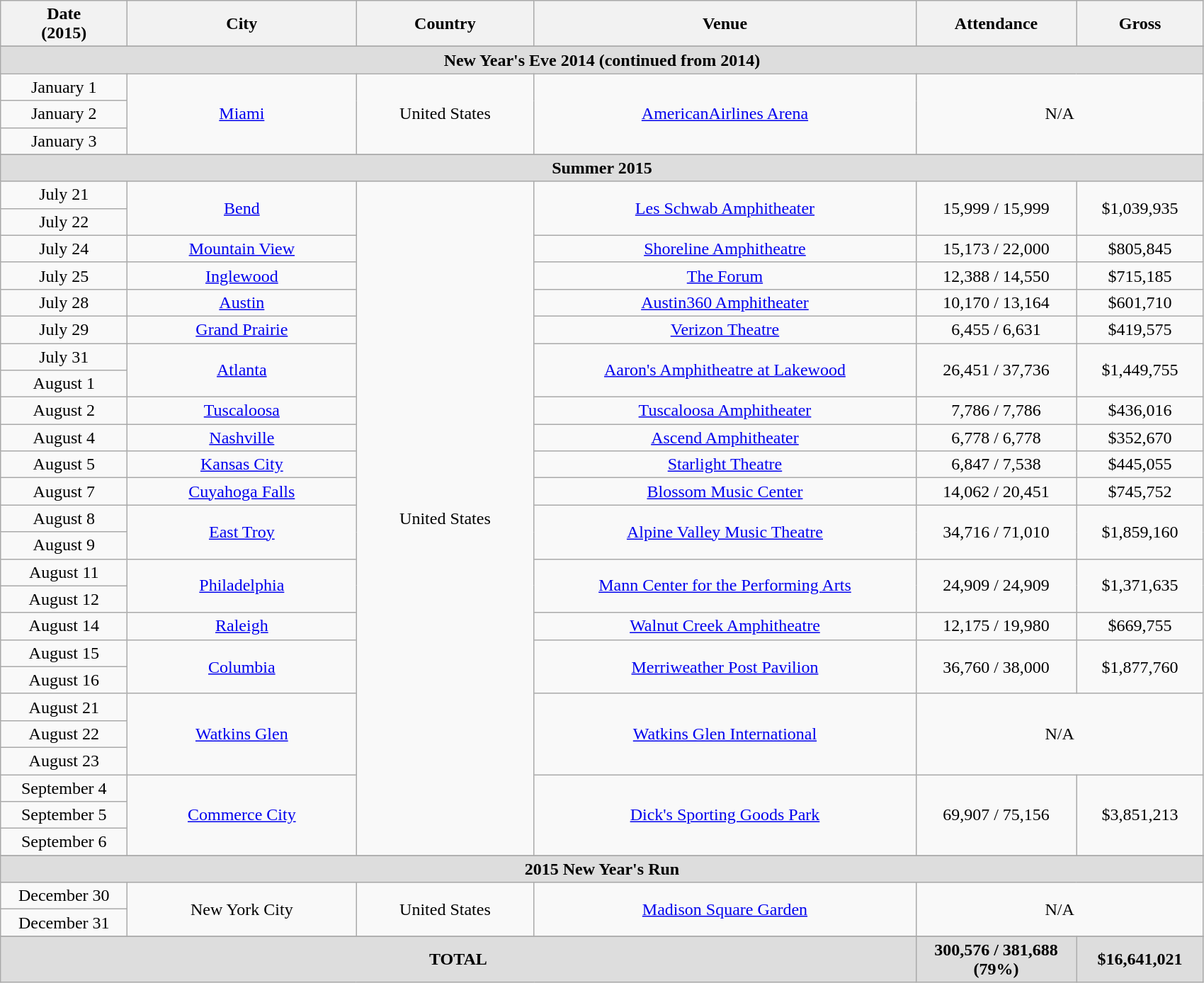<table class="wikitable plainrowheaders" style="text-align:center;">
<tr>
<th scope="col" style="width:7em;">Date<br>(2015)</th>
<th scope="col" style="width:13em;">City</th>
<th scope="col" style="width:10em;">Country</th>
<th scope="col" style="width:22em;">Venue</th>
<th scope="col" style="width:9em;">Attendance</th>
<th scope="col" style="width:7em;">Gross</th>
</tr>
<tr>
</tr>
<tr style="background:#ddd;">
<td colspan="6" style="text-align:center;"><strong>New Year's Eve 2014 (continued from 2014)</strong></td>
</tr>
<tr>
<td>January 1</td>
<td rowspan="3"><a href='#'>Miami</a></td>
<td rowspan="3">United States</td>
<td rowspan="3"><a href='#'>AmericanAirlines Arena</a></td>
<td colspan="2" rowspan="3">N/A</td>
</tr>
<tr>
<td>January 2</td>
</tr>
<tr>
<td>January 3</td>
</tr>
<tr>
</tr>
<tr style="background:#ddd;">
<td colspan="6" style="text-align:center;"><strong>Summer 2015</strong></td>
</tr>
<tr>
<td>July 21</td>
<td rowspan="2"><a href='#'>Bend</a></td>
<td rowspan="25">United States</td>
<td rowspan="2"><a href='#'>Les Schwab Amphitheater</a></td>
<td rowspan="2">15,999 / 15,999</td>
<td rowspan="2">$1,039,935</td>
</tr>
<tr>
<td>July 22</td>
</tr>
<tr>
<td>July 24</td>
<td><a href='#'>Mountain View</a></td>
<td><a href='#'>Shoreline Amphitheatre</a></td>
<td>15,173 / 22,000</td>
<td>$805,845</td>
</tr>
<tr>
<td>July 25</td>
<td><a href='#'>Inglewood</a></td>
<td><a href='#'>The Forum</a></td>
<td>12,388 / 14,550</td>
<td>$715,185</td>
</tr>
<tr>
<td>July 28</td>
<td><a href='#'>Austin</a></td>
<td><a href='#'>Austin360 Amphitheater</a></td>
<td>10,170 / 13,164</td>
<td>$601,710</td>
</tr>
<tr>
<td>July 29</td>
<td><a href='#'>Grand Prairie</a></td>
<td><a href='#'>Verizon Theatre</a></td>
<td>6,455 / 6,631</td>
<td>$419,575</td>
</tr>
<tr>
<td>July 31</td>
<td rowspan="2"><a href='#'>Atlanta</a></td>
<td rowspan="2"><a href='#'>Aaron's Amphitheatre at Lakewood</a></td>
<td rowspan="2">26,451 / 37,736</td>
<td rowspan="2">$1,449,755</td>
</tr>
<tr>
<td>August 1</td>
</tr>
<tr>
<td>August 2</td>
<td><a href='#'>Tuscaloosa</a></td>
<td><a href='#'>Tuscaloosa Amphitheater</a></td>
<td>7,786 / 7,786</td>
<td>$436,016</td>
</tr>
<tr>
<td>August 4</td>
<td><a href='#'>Nashville</a></td>
<td><a href='#'>Ascend Amphitheater</a></td>
<td>6,778 / 6,778</td>
<td>$352,670</td>
</tr>
<tr>
<td>August 5</td>
<td><a href='#'>Kansas City</a></td>
<td><a href='#'>Starlight Theatre</a></td>
<td>6,847 / 7,538</td>
<td>$445,055</td>
</tr>
<tr>
<td>August 7</td>
<td><a href='#'>Cuyahoga Falls</a></td>
<td><a href='#'>Blossom Music Center</a></td>
<td>14,062 / 20,451</td>
<td>$745,752</td>
</tr>
<tr>
<td>August 8</td>
<td rowspan="2"><a href='#'>East Troy</a></td>
<td rowspan="2"><a href='#'>Alpine Valley Music Theatre</a></td>
<td rowspan="2">34,716 / 71,010</td>
<td rowspan="2">$1,859,160</td>
</tr>
<tr>
<td>August 9</td>
</tr>
<tr>
<td>August 11</td>
<td rowspan="2"><a href='#'>Philadelphia</a></td>
<td rowspan="2"><a href='#'>Mann Center for the Performing Arts</a></td>
<td rowspan="2">24,909 / 24,909</td>
<td rowspan="2">$1,371,635</td>
</tr>
<tr>
<td>August 12</td>
</tr>
<tr>
<td>August 14</td>
<td><a href='#'>Raleigh</a></td>
<td><a href='#'>Walnut Creek Amphitheatre</a></td>
<td>12,175 / 19,980</td>
<td>$669,755</td>
</tr>
<tr>
<td>August 15</td>
<td rowspan="2"><a href='#'>Columbia</a></td>
<td rowspan="2"><a href='#'>Merriweather Post Pavilion</a></td>
<td rowspan="2">36,760 / 38,000</td>
<td rowspan="2">$1,877,760</td>
</tr>
<tr>
<td>August 16</td>
</tr>
<tr>
<td>August 21</td>
<td rowspan="3"><a href='#'>Watkins Glen</a></td>
<td rowspan="3"><a href='#'>Watkins Glen International</a></td>
<td colspan="2" rowspan="3">N/A</td>
</tr>
<tr>
<td>August 22</td>
</tr>
<tr>
<td>August 23</td>
</tr>
<tr>
<td>September 4</td>
<td rowspan="3"><a href='#'>Commerce City</a></td>
<td rowspan="3"><a href='#'>Dick's Sporting Goods Park</a></td>
<td rowspan="3">69,907 / 75,156</td>
<td rowspan="3">$3,851,213</td>
</tr>
<tr>
<td>September 5</td>
</tr>
<tr>
<td>September 6</td>
</tr>
<tr>
</tr>
<tr style="background:#ddd;">
<td colspan="6" style="text-align:center;"><strong>2015 New Year's Run</strong></td>
</tr>
<tr>
<td>December 30</td>
<td rowspan="2">New York City</td>
<td rowspan="2">United States</td>
<td rowspan="2"><a href='#'>Madison Square Garden</a></td>
<td colspan="2" rowspan="2">N/A</td>
</tr>
<tr>
<td>December 31</td>
</tr>
<tr>
</tr>
<tr style="background:#ddd;">
<td colspan="4"><strong>TOTAL</strong></td>
<td><strong>300,576 / 381,688 (79%)</strong></td>
<td><strong>$16,641,021</strong></td>
</tr>
</table>
